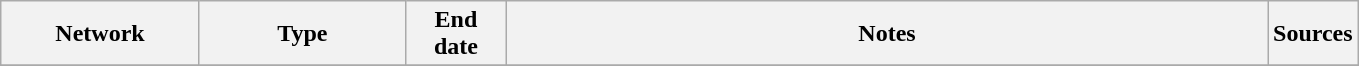<table class="wikitable">
<tr>
<th style="text-align:center; width:125px">Network</th>
<th style="text-align:center; width:130px">Type</th>
<th style="text-align:center; width:60px">End date</th>
<th style="text-align:center; width:500px">Notes</th>
<th style="text-align:center; width:30px">Sources</th>
</tr>
<tr>
</tr>
</table>
